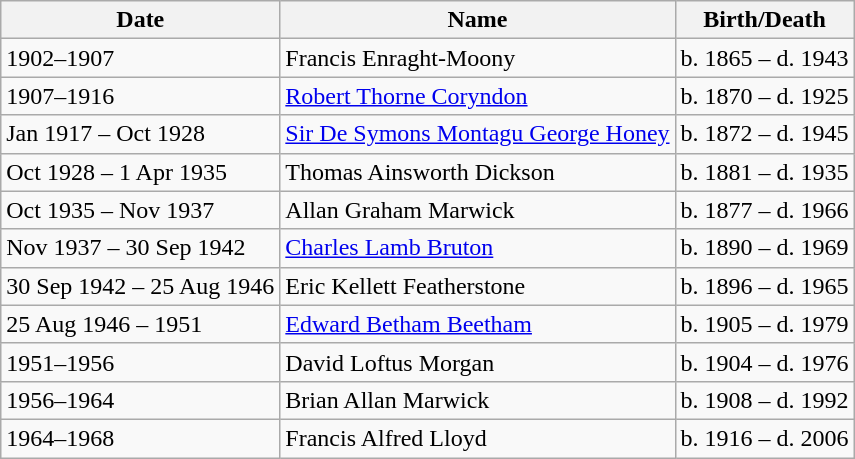<table class="wikitable">
<tr>
<th>Date</th>
<th>Name</th>
<th>Birth/Death</th>
</tr>
<tr>
<td>1902–1907</td>
<td>Francis Enraght-Moony</td>
<td>b. 1865 – d. 1943</td>
</tr>
<tr>
<td>1907–1916</td>
<td><a href='#'>Robert Thorne Coryndon</a></td>
<td>b. 1870 – d. 1925</td>
</tr>
<tr>
<td>Jan 1917 – Oct 1928</td>
<td><a href='#'>Sir De Symons Montagu George Honey</a></td>
<td>b. 1872 – d. 1945</td>
</tr>
<tr>
<td>Oct 1928 – 1 Apr 1935</td>
<td>Thomas Ainsworth Dickson</td>
<td>b. 1881 – d. 1935</td>
</tr>
<tr>
<td>Oct 1935 – Nov 1937</td>
<td>Allan Graham Marwick</td>
<td>b. 1877 – d. 1966</td>
</tr>
<tr>
<td>Nov 1937 – 30 Sep 1942</td>
<td><a href='#'>Charles Lamb Bruton</a></td>
<td>b. 1890 – d. 1969</td>
</tr>
<tr>
<td>30 Sep 1942 – 25 Aug 1946</td>
<td>Eric Kellett Featherstone</td>
<td>b. 1896 – d. 1965</td>
</tr>
<tr>
<td>25 Aug 1946 – 1951</td>
<td><a href='#'>Edward Betham Beetham</a></td>
<td>b. 1905 – d. 1979</td>
</tr>
<tr>
<td>1951–1956</td>
<td>David Loftus Morgan</td>
<td>b. 1904 – d. 1976</td>
</tr>
<tr>
<td>1956–1964</td>
<td>Brian Allan Marwick</td>
<td>b. 1908 – d. 1992</td>
</tr>
<tr>
<td>1964–1968</td>
<td>Francis Alfred Lloyd</td>
<td>b. 1916 – d. 2006</td>
</tr>
</table>
